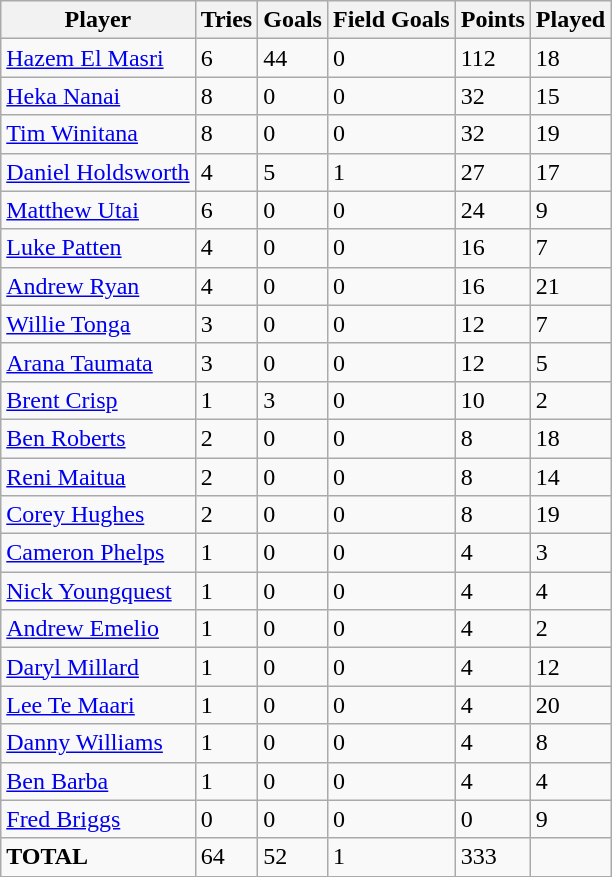<table class="wikitable" style="text-align:left;">
<tr>
<th>Player</th>
<th>Tries</th>
<th>Goals</th>
<th>Field Goals</th>
<th>Points</th>
<th>Played</th>
</tr>
<tr>
<td><a href='#'>Hazem El Masri</a></td>
<td>6</td>
<td>44</td>
<td>0</td>
<td>112</td>
<td>18</td>
</tr>
<tr>
<td><a href='#'>Heka Nanai</a></td>
<td>8</td>
<td>0</td>
<td>0</td>
<td>32</td>
<td>15</td>
</tr>
<tr>
<td><a href='#'>Tim Winitana</a></td>
<td>8</td>
<td>0</td>
<td>0</td>
<td>32</td>
<td>19</td>
</tr>
<tr>
<td><a href='#'>Daniel Holdsworth</a></td>
<td>4</td>
<td>5</td>
<td>1</td>
<td>27</td>
<td>17</td>
</tr>
<tr>
<td><a href='#'>Matthew Utai</a></td>
<td>6</td>
<td>0</td>
<td>0</td>
<td>24</td>
<td>9</td>
</tr>
<tr>
<td><a href='#'>Luke Patten</a></td>
<td>4</td>
<td>0</td>
<td>0</td>
<td>16</td>
<td>7</td>
</tr>
<tr>
<td><a href='#'>Andrew Ryan</a></td>
<td>4</td>
<td>0</td>
<td>0</td>
<td>16</td>
<td>21</td>
</tr>
<tr>
<td><a href='#'>Willie Tonga</a></td>
<td>3</td>
<td>0</td>
<td>0</td>
<td>12</td>
<td>7</td>
</tr>
<tr>
<td><a href='#'>Arana Taumata</a></td>
<td>3</td>
<td>0</td>
<td>0</td>
<td>12</td>
<td>5</td>
</tr>
<tr>
<td><a href='#'>Brent Crisp</a></td>
<td>1</td>
<td>3</td>
<td>0</td>
<td>10</td>
<td>2</td>
</tr>
<tr>
<td><a href='#'>Ben Roberts</a></td>
<td>2</td>
<td>0</td>
<td>0</td>
<td>8</td>
<td>18</td>
</tr>
<tr>
<td><a href='#'>Reni Maitua</a></td>
<td>2</td>
<td>0</td>
<td>0</td>
<td>8</td>
<td>14</td>
</tr>
<tr>
<td><a href='#'>Corey Hughes</a></td>
<td>2</td>
<td>0</td>
<td>0</td>
<td>8</td>
<td>19</td>
</tr>
<tr>
<td><a href='#'>Cameron Phelps</a></td>
<td>1</td>
<td>0</td>
<td>0</td>
<td>4</td>
<td>3</td>
</tr>
<tr>
<td><a href='#'>Nick Youngquest</a></td>
<td>1</td>
<td>0</td>
<td>0</td>
<td>4</td>
<td>4</td>
</tr>
<tr>
<td><a href='#'>Andrew Emelio</a></td>
<td>1</td>
<td>0</td>
<td>0</td>
<td>4</td>
<td>2</td>
</tr>
<tr>
<td><a href='#'>Daryl Millard</a></td>
<td>1</td>
<td>0</td>
<td>0</td>
<td>4</td>
<td>12</td>
</tr>
<tr>
<td><a href='#'>Lee Te Maari</a></td>
<td>1</td>
<td>0</td>
<td>0</td>
<td>4</td>
<td>20</td>
</tr>
<tr>
<td><a href='#'>Danny Williams</a></td>
<td>1</td>
<td>0</td>
<td>0</td>
<td>4</td>
<td>8</td>
</tr>
<tr>
<td><a href='#'>Ben Barba</a></td>
<td>1</td>
<td>0</td>
<td>0</td>
<td>4</td>
<td>4</td>
</tr>
<tr>
<td><a href='#'>Fred Briggs</a></td>
<td>0</td>
<td>0</td>
<td>0</td>
<td>0</td>
<td>9</td>
</tr>
<tr>
<td><strong>TOTAL</strong></td>
<td>64</td>
<td>52</td>
<td>1</td>
<td>333</td>
</tr>
</table>
